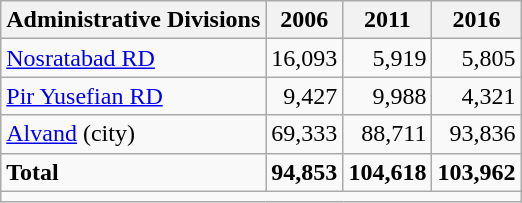<table class="wikitable">
<tr>
<th>Administrative Divisions</th>
<th>2006</th>
<th>2011</th>
<th>2016</th>
</tr>
<tr>
<td><a href='#'>Nosratabad RD</a></td>
<td style="text-align: right;">16,093</td>
<td style="text-align: right;">5,919</td>
<td style="text-align: right;">5,805</td>
</tr>
<tr>
<td><a href='#'>Pir Yusefian RD</a></td>
<td style="text-align: right;">9,427</td>
<td style="text-align: right;">9,988</td>
<td style="text-align: right;">4,321</td>
</tr>
<tr>
<td><a href='#'>Alvand</a> (city)</td>
<td style="text-align: right;">69,333</td>
<td style="text-align: right;">88,711</td>
<td style="text-align: right;">93,836</td>
</tr>
<tr>
<td><strong>Total</strong></td>
<td style="text-align: right;"><strong>94,853</strong></td>
<td style="text-align: right;"><strong>104,618</strong></td>
<td style="text-align: right;"><strong>103,962</strong></td>
</tr>
<tr>
<td colspan=4></td>
</tr>
</table>
